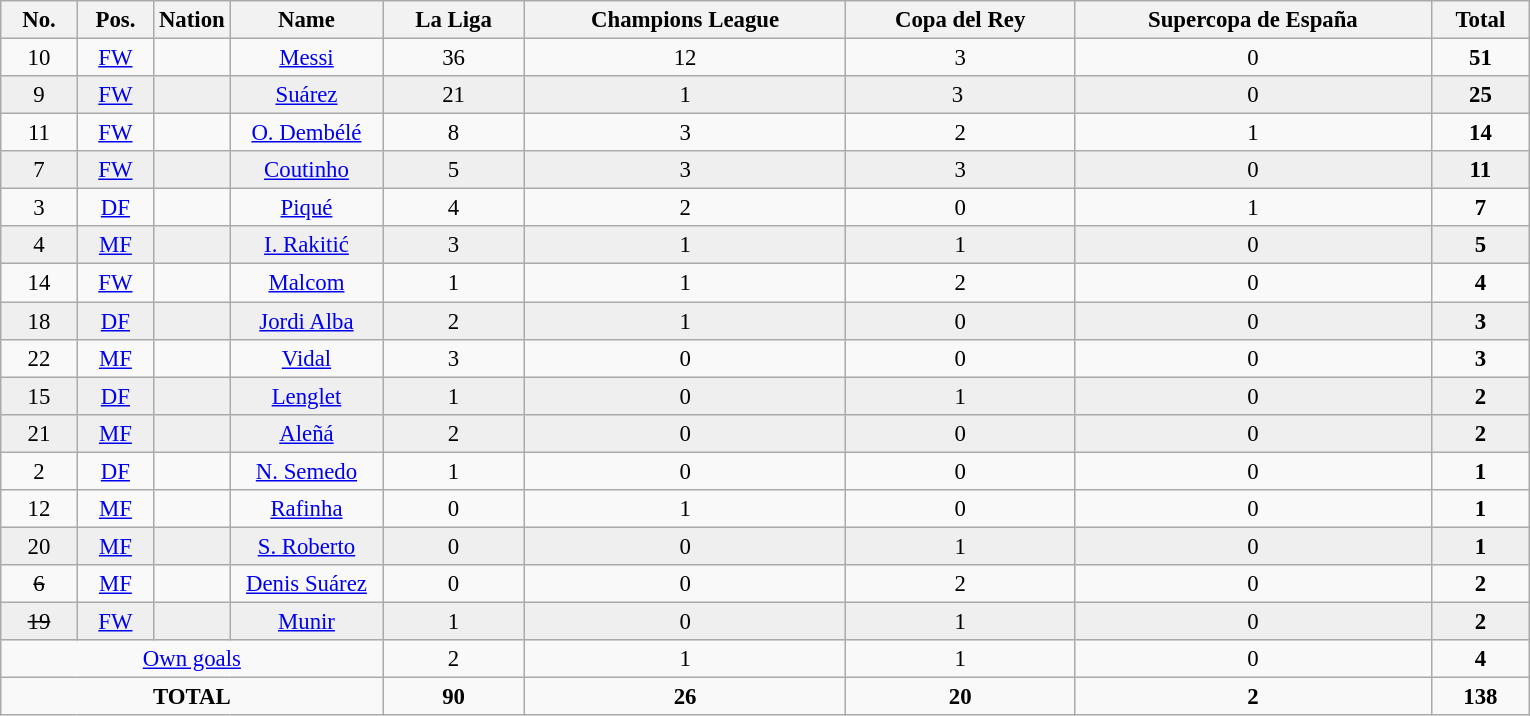<table class="wikitable sortable" style="font-size:95%; text-align:center">
<tr>
<th width="5%">No.</th>
<th width="5%">Pos.</th>
<th width="5%">Nation</th>
<th width="10%">Name</th>
<th>La Liga</th>
<th>Champions League</th>
<th>Copa del Rey</th>
<th>Supercopa de España</th>
<th>Total</th>
</tr>
<tr>
<td>10</td>
<td><a href='#'>FW</a></td>
<td></td>
<td><a href='#'>Messi</a></td>
<td>36 </td>
<td>12 </td>
<td>3 </td>
<td>0 </td>
<td><strong>51</strong> </td>
</tr>
<tr bgcolor="#efefef">
<td>9</td>
<td><a href='#'>FW</a></td>
<td></td>
<td><a href='#'>Suárez</a></td>
<td>21 </td>
<td>1 </td>
<td>3 </td>
<td>0 </td>
<td><strong>25</strong> </td>
</tr>
<tr>
<td>11</td>
<td><a href='#'>FW</a></td>
<td></td>
<td><a href='#'>O. Dembélé</a></td>
<td>8 </td>
<td>3 </td>
<td>2 </td>
<td>1 </td>
<td><strong>14</strong> </td>
</tr>
<tr bgcolor="#efefef">
<td>7</td>
<td><a href='#'>FW</a></td>
<td></td>
<td><a href='#'>Coutinho</a></td>
<td>5 </td>
<td>3 </td>
<td>3 </td>
<td>0 </td>
<td><strong>11</strong> </td>
</tr>
<tr>
<td>3</td>
<td><a href='#'>DF</a></td>
<td></td>
<td><a href='#'>Piqué</a></td>
<td>4 </td>
<td>2 </td>
<td>0 </td>
<td>1 </td>
<td><strong>7</strong> </td>
</tr>
<tr bgcolor="#efefef">
<td>4</td>
<td><a href='#'>MF</a></td>
<td></td>
<td><a href='#'>I. Rakitić</a></td>
<td>3 </td>
<td>1 </td>
<td>1 </td>
<td>0 </td>
<td><strong>5</strong> </td>
</tr>
<tr>
<td>14</td>
<td><a href='#'>FW</a></td>
<td></td>
<td><a href='#'>Malcom</a></td>
<td>1 </td>
<td>1 </td>
<td>2 </td>
<td>0 </td>
<td><strong>4</strong> </td>
</tr>
<tr bgcolor="#efefef">
<td>18</td>
<td><a href='#'>DF</a></td>
<td></td>
<td><a href='#'>Jordi Alba</a></td>
<td>2 </td>
<td>1 </td>
<td>0 </td>
<td>0 </td>
<td><strong>3</strong> </td>
</tr>
<tr>
<td>22</td>
<td><a href='#'>MF</a></td>
<td></td>
<td><a href='#'>Vidal</a></td>
<td>3 </td>
<td>0 </td>
<td>0 </td>
<td>0 </td>
<td><strong>3</strong> </td>
</tr>
<tr bgcolor="#efefef">
<td>15</td>
<td><a href='#'>DF</a></td>
<td></td>
<td><a href='#'>Lenglet</a></td>
<td>1 </td>
<td>0 </td>
<td>1 </td>
<td>0 </td>
<td><strong>2</strong> </td>
</tr>
<tr bgcolor="#efefef">
<td>21</td>
<td><a href='#'>MF</a></td>
<td></td>
<td><a href='#'>Aleñá</a></td>
<td>2 </td>
<td>0 </td>
<td>0 </td>
<td>0 </td>
<td><strong>2</strong> </td>
</tr>
<tr>
<td>2</td>
<td><a href='#'>DF</a></td>
<td></td>
<td><a href='#'>N. Semedo</a></td>
<td>1 </td>
<td>0 </td>
<td>0 </td>
<td>0 </td>
<td><strong>1</strong> </td>
</tr>
<tr>
<td>12</td>
<td><a href='#'>MF</a></td>
<td></td>
<td><a href='#'>Rafinha</a></td>
<td>0 </td>
<td>1 </td>
<td>0 </td>
<td>0 </td>
<td><strong>1</strong> </td>
</tr>
<tr bgcolor="#efefef">
<td>20</td>
<td><a href='#'>MF</a></td>
<td></td>
<td><a href='#'>S. Roberto</a></td>
<td>0 </td>
<td>0 </td>
<td>1 </td>
<td>0 </td>
<td><strong>1</strong> </td>
</tr>
<tr>
<td><s>6</s></td>
<td><a href='#'>MF</a></td>
<td></td>
<td><a href='#'>Denis Suárez</a></td>
<td>0 </td>
<td>0 </td>
<td>2 </td>
<td>0 </td>
<td><strong>2</strong> </td>
</tr>
<tr bgcolor="#efefef">
<td><s>19</s></td>
<td><a href='#'>FW</a></td>
<td></td>
<td><a href='#'>Munir</a></td>
<td>1 </td>
<td>0 </td>
<td>1 </td>
<td>0 </td>
<td><strong>2</strong> </td>
</tr>
<tr>
<td colspan=4><a href='#'>Own goals</a></td>
<td>2 </td>
<td>1 </td>
<td>1 </td>
<td>0 </td>
<td><strong>4</strong> </td>
</tr>
<tr>
<td colspan=4><strong>TOTAL</strong></td>
<td><strong>90</strong> </td>
<td><strong>26</strong> </td>
<td><strong>20</strong> </td>
<td><strong>2</strong> </td>
<td><strong>138</strong> </td>
</tr>
</table>
